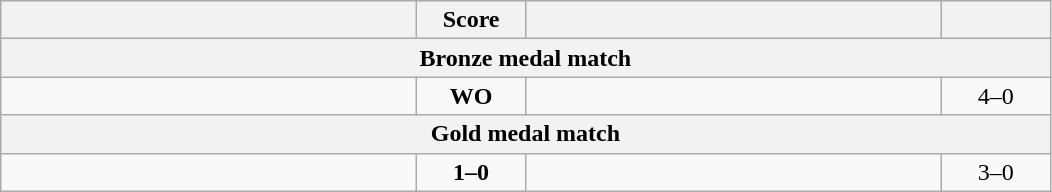<table class="wikitable" style="text-align: left;">
<tr>
<th align="right" width="270"></th>
<th width="65">Score</th>
<th align="left" width="270"></th>
<th width="65"></th>
</tr>
<tr>
<th colspan=4>Bronze medal match</th>
</tr>
<tr>
<td><strong></strong></td>
<td align="center"><strong>WO</strong></td>
<td></td>
<td align=center>4–0 <strong></strong></td>
</tr>
<tr>
<th colspan=4>Gold medal match</th>
</tr>
<tr>
<td><strong></strong></td>
<td align="center"><strong>1–0</strong></td>
<td></td>
<td align=center>3–0 <strong></strong></td>
</tr>
</table>
